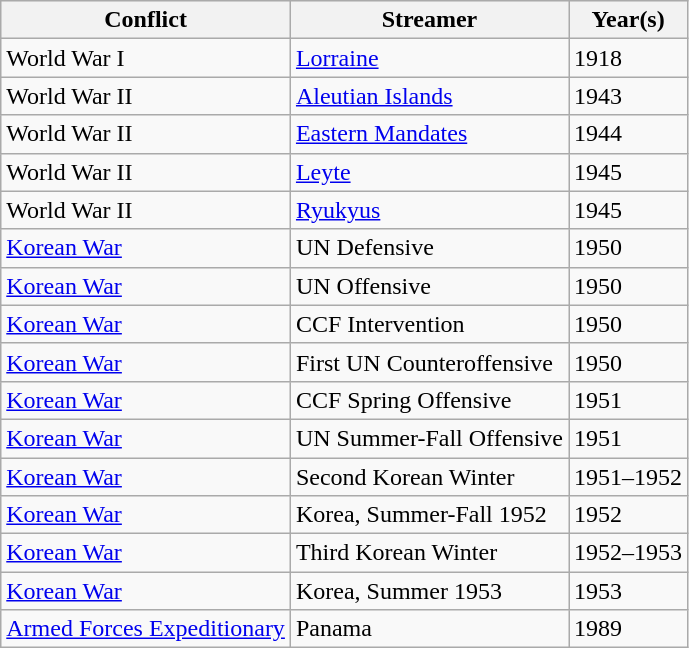<table class="wikitable" style="float:left;">
<tr style="background:#efefef;">
<th>Conflict</th>
<th>Streamer</th>
<th>Year(s)</th>
</tr>
<tr>
<td>World War I</td>
<td><a href='#'>Lorraine</a></td>
<td>1918</td>
</tr>
<tr>
<td>World War II</td>
<td><a href='#'>Aleutian Islands</a></td>
<td>1943</td>
</tr>
<tr>
<td>World War II</td>
<td><a href='#'>Eastern Mandates</a></td>
<td>1944</td>
</tr>
<tr>
<td>World War II</td>
<td><a href='#'>Leyte</a></td>
<td>1945</td>
</tr>
<tr>
<td>World War II</td>
<td><a href='#'>Ryukyus</a></td>
<td>1945</td>
</tr>
<tr>
<td><a href='#'>Korean War</a></td>
<td>UN Defensive</td>
<td>1950</td>
</tr>
<tr>
<td><a href='#'>Korean War</a></td>
<td>UN Offensive</td>
<td>1950</td>
</tr>
<tr>
<td><a href='#'>Korean War</a></td>
<td>CCF Intervention</td>
<td>1950</td>
</tr>
<tr>
<td><a href='#'>Korean War</a></td>
<td>First UN Counteroffensive</td>
<td>1950</td>
</tr>
<tr>
<td><a href='#'>Korean War</a></td>
<td>CCF Spring Offensive</td>
<td>1951</td>
</tr>
<tr>
<td><a href='#'>Korean War</a></td>
<td>UN Summer-Fall Offensive</td>
<td>1951</td>
</tr>
<tr>
<td><a href='#'>Korean War</a></td>
<td>Second Korean Winter</td>
<td>1951–1952</td>
</tr>
<tr>
<td><a href='#'>Korean War</a></td>
<td>Korea, Summer-Fall 1952</td>
<td>1952</td>
</tr>
<tr>
<td><a href='#'>Korean War</a></td>
<td>Third Korean Winter</td>
<td>1952–1953</td>
</tr>
<tr>
<td><a href='#'>Korean War</a></td>
<td>Korea, Summer 1953</td>
<td>1953</td>
</tr>
<tr>
<td><a href='#'>Armed Forces Expeditionary</a></td>
<td>Panama</td>
<td>1989</td>
</tr>
</table>
